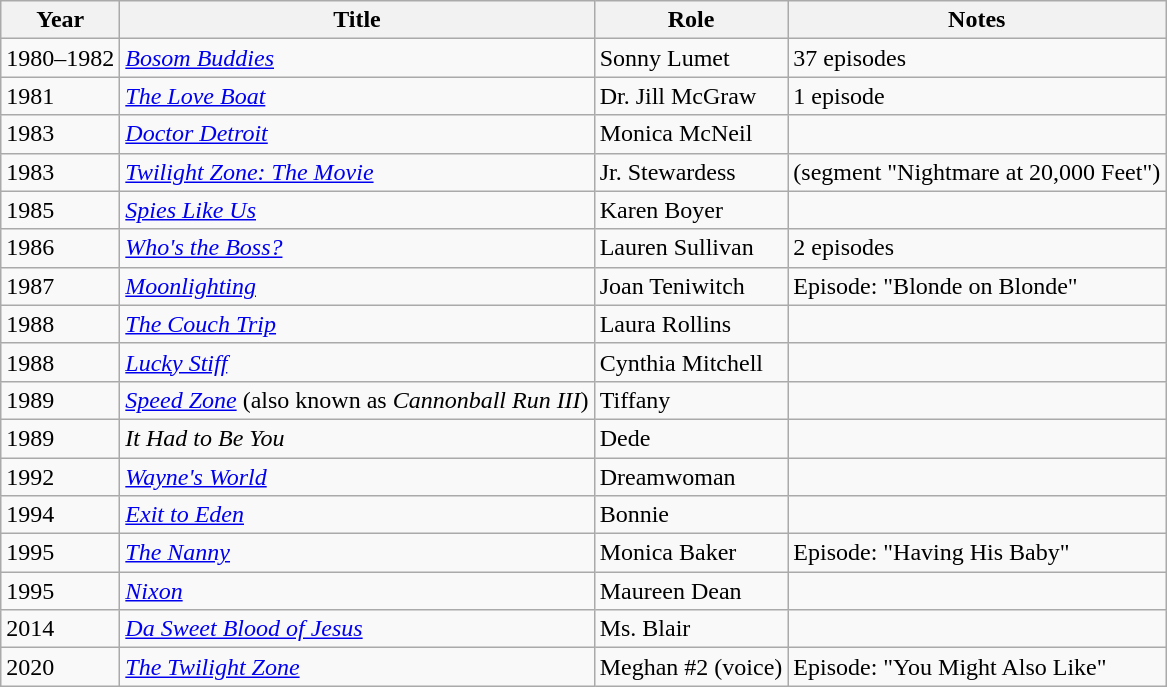<table class="wikitable">
<tr>
<th>Year</th>
<th>Title</th>
<th>Role</th>
<th>Notes</th>
</tr>
<tr>
<td>1980–1982</td>
<td><em><a href='#'>Bosom Buddies</a></em></td>
<td>Sonny Lumet</td>
<td>37 episodes</td>
</tr>
<tr>
<td>1981</td>
<td><em><a href='#'>The Love Boat</a></em></td>
<td>Dr. Jill McGraw</td>
<td>1 episode</td>
</tr>
<tr>
<td>1983</td>
<td><em><a href='#'>Doctor Detroit</a></em></td>
<td>Monica McNeil</td>
<td></td>
</tr>
<tr>
<td>1983</td>
<td><em><a href='#'>Twilight Zone: The Movie</a></em></td>
<td>Jr. Stewardess</td>
<td>(segment "Nightmare at 20,000 Feet")</td>
</tr>
<tr>
<td>1985</td>
<td><em><a href='#'>Spies Like Us</a></em></td>
<td>Karen Boyer</td>
<td></td>
</tr>
<tr>
<td>1986</td>
<td><em><a href='#'>Who's the Boss?</a></em></td>
<td>Lauren Sullivan</td>
<td>2 episodes</td>
</tr>
<tr>
<td>1987</td>
<td><em><a href='#'>Moonlighting</a></em></td>
<td>Joan Teniwitch</td>
<td>Episode: "Blonde on Blonde"</td>
</tr>
<tr>
<td>1988</td>
<td><em><a href='#'>The Couch Trip</a></em></td>
<td>Laura Rollins</td>
<td></td>
</tr>
<tr>
<td>1988</td>
<td><em><a href='#'>Lucky Stiff</a></em></td>
<td>Cynthia Mitchell</td>
<td></td>
</tr>
<tr>
<td>1989</td>
<td><em><a href='#'>Speed Zone</a></em> (also known as <em>Cannonball Run III</em>)</td>
<td>Tiffany</td>
<td></td>
</tr>
<tr>
<td>1989</td>
<td><em>It Had to Be You</em></td>
<td>Dede</td>
<td></td>
</tr>
<tr>
<td>1992</td>
<td><em><a href='#'>Wayne's World</a></em></td>
<td>Dreamwoman</td>
<td></td>
</tr>
<tr>
<td>1994</td>
<td><em><a href='#'>Exit to Eden</a></em></td>
<td>Bonnie</td>
<td></td>
</tr>
<tr>
<td>1995</td>
<td><em><a href='#'>The Nanny</a></em></td>
<td>Monica Baker</td>
<td>Episode: "Having His Baby"</td>
</tr>
<tr>
<td>1995</td>
<td><em><a href='#'>Nixon</a></em></td>
<td>Maureen Dean</td>
<td></td>
</tr>
<tr>
<td>2014</td>
<td><em><a href='#'>Da Sweet Blood of Jesus</a></em></td>
<td>Ms. Blair</td>
<td></td>
</tr>
<tr>
<td>2020</td>
<td><em><a href='#'>The Twilight Zone</a></em></td>
<td>Meghan #2 (voice)</td>
<td>Episode: "You Might Also Like"</td>
</tr>
</table>
